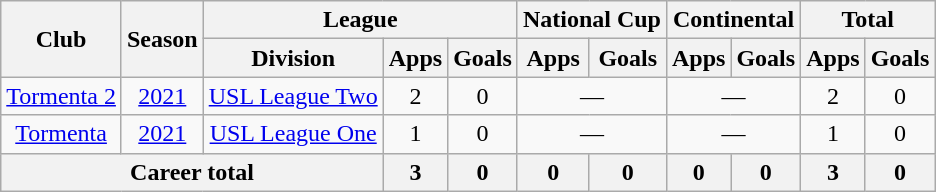<table class=wikitable style=text-align:center>
<tr>
<th rowspan=2>Club</th>
<th rowspan=2>Season</th>
<th colspan=3>League</th>
<th colspan=2>National Cup</th>
<th colspan=2>Continental</th>
<th colspan=2>Total</th>
</tr>
<tr>
<th>Division</th>
<th>Apps</th>
<th>Goals</th>
<th>Apps</th>
<th>Goals</th>
<th>Apps</th>
<th>Goals</th>
<th>Apps</th>
<th>Goals</th>
</tr>
<tr>
<td rowspan=1><a href='#'>Tormenta 2</a></td>
<td><a href='#'>2021</a></td>
<td><a href='#'>USL League Two</a></td>
<td>2</td>
<td>0</td>
<td colspan=2>—</td>
<td colspan=2>—</td>
<td>2</td>
<td>0</td>
</tr>
<tr>
<td rowspan=1><a href='#'>Tormenta</a></td>
<td><a href='#'>2021</a></td>
<td><a href='#'>USL League One</a></td>
<td>1</td>
<td>0</td>
<td colspan=2>—</td>
<td colspan=2>—</td>
<td>1</td>
<td>0</td>
</tr>
<tr>
<th colspan=3>Career total</th>
<th>3</th>
<th>0</th>
<th>0</th>
<th>0</th>
<th>0</th>
<th>0</th>
<th>3</th>
<th>0</th>
</tr>
</table>
